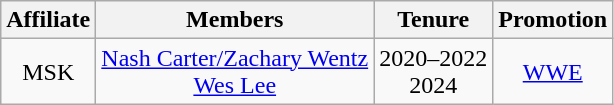<table class="wikitable sortable" style="text-align:center;">
<tr>
<th>Affiliate</th>
<th>Members</th>
<th>Tenure</th>
<th>Promotion</th>
</tr>
<tr>
<td>MSK</td>
<td><a href='#'>Nash Carter/Zachary Wentz</a><br><a href='#'>Wes Lee</a></td>
<td>2020–2022<br>2024</td>
<td><a href='#'>WWE</a></td>
</tr>
</table>
